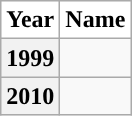<table class="wikitable sortable plainrowheaders" style="text-align:center">
<tr>
<th scope="col" style="background-color:#ffffff; border-top:#">Year</th>
<th scope="col" style="background-color:#ffffff; border-top:#">Name</th>
</tr>
<tr>
<th scope="row" style="text-align:center">1999</th>
<td></td>
</tr>
<tr>
<th scope="row" style="text-align:center">2010</th>
<td></td>
</tr>
</table>
